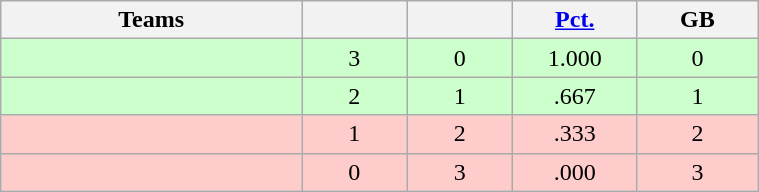<table class="wikitable" width="40%" style="text-align:center;">
<tr>
<th width="20%">Teams</th>
<th width="7%"></th>
<th width="7%"></th>
<th width="8%"><a href='#'>Pct.</a></th>
<th width="8%">GB</th>
</tr>
<tr bgcolor="#cfc">
<td align=left></td>
<td>3</td>
<td>0</td>
<td>1.000</td>
<td>0</td>
</tr>
<tr bgcolor="#cfc">
<td align=left></td>
<td>2</td>
<td>1</td>
<td>.667</td>
<td>1</td>
</tr>
<tr bgcolor="#fcc">
<td align=left></td>
<td>1</td>
<td>2</td>
<td>.333</td>
<td>2</td>
</tr>
<tr bgcolor="#fcc">
<td align=left></td>
<td>0</td>
<td>3</td>
<td>.000</td>
<td>3</td>
</tr>
</table>
